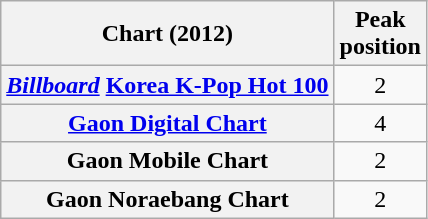<table class="wikitable plainrowheaders sortable" style="text-align:center;" border="1">
<tr>
<th scope="col">Chart (2012)</th>
<th scope="col">Peak<br>position</th>
</tr>
<tr>
<th scope="row"><em><a href='#'>Billboard</a></em> <a href='#'>Korea K-Pop Hot 100</a></th>
<td>2</td>
</tr>
<tr>
<th scope="row"><a href='#'>Gaon Digital Chart</a></th>
<td>4</td>
</tr>
<tr>
<th scope="row">Gaon Mobile Chart</th>
<td>2</td>
</tr>
<tr>
<th scope="row">Gaon Noraebang Chart</th>
<td>2</td>
</tr>
</table>
